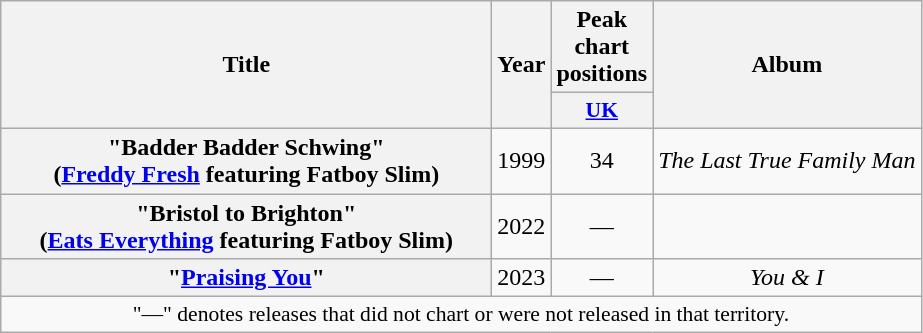<table class="wikitable plainrowheaders" style="text-align:center;">
<tr>
<th scope="col" rowspan="2" style="width:20em;">Title</th>
<th scope="col" rowspan="2">Year</th>
<th scope="col">Peak chart positions</th>
<th scope="col" rowspan="2">Album</th>
</tr>
<tr>
<th scope="col" style="width:3em;font-size:90%;"><a href='#'>UK</a><br></th>
</tr>
<tr>
<th scope="row">"Badder Badder Schwing"<br><span>(<a href='#'>Freddy Fresh</a> featuring Fatboy Slim)</span></th>
<td>1999</td>
<td>34</td>
<td><em>The Last True Family Man</em></td>
</tr>
<tr>
<th scope="row">"Bristol to Brighton"<br><span>(<a href='#'>Eats Everything</a> featuring Fatboy Slim)</span></th>
<td>2022</td>
<td>—</td>
<td></td>
</tr>
<tr>
<th scope="row">"<a href='#'>Praising You</a>"<br></th>
<td>2023</td>
<td>—</td>
<td><em>You & I</em></td>
</tr>
<tr>
<td colspan="14" style="font-size:90%">"—" denotes releases that did not chart or were not released in that territory.</td>
</tr>
</table>
